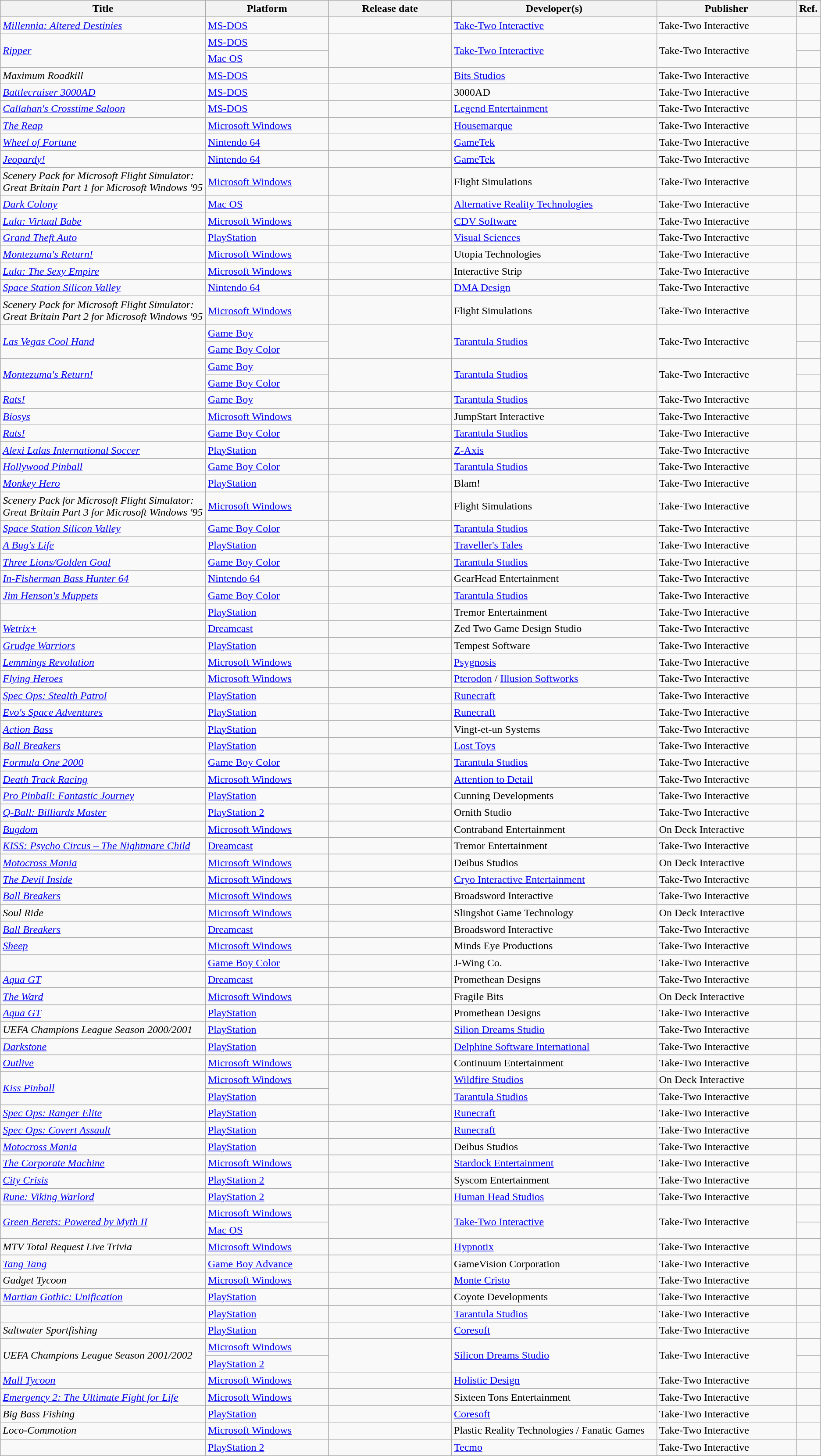<table class="wikitable sortable">
<tr>
<th style="width:25%">Title</th>
<th style="width:15%">Platform</th>
<th style="width:15%">Release date</th>
<th style="width:25%">Developer(s)</th>
<th style="width:17%">Publisher</th>
<th style="width:3%" class="unsortable">Ref.</th>
</tr>
<tr>
<td><em><a href='#'>Millennia: Altered Destinies</a></em></td>
<td><a href='#'>MS-DOS</a></td>
<td></td>
<td><a href='#'>Take-Two Interactive</a></td>
<td>Take-Two Interactive</td>
<td></td>
</tr>
<tr>
<td rowspan="2"><em><a href='#'>Ripper</a></em></td>
<td><a href='#'>MS-DOS</a></td>
<td rowspan="2"></td>
<td rowspan="2"><a href='#'>Take-Two Interactive</a></td>
<td rowspan="2">Take-Two Interactive</td>
<td></td>
</tr>
<tr>
<td><a href='#'>Mac OS</a></td>
<td></td>
</tr>
<tr>
<td><em>Maximum Roadkill</em></td>
<td><a href='#'>MS-DOS</a></td>
<td></td>
<td><a href='#'>Bits Studios</a></td>
<td>Take-Two Interactive</td>
<td></td>
</tr>
<tr>
<td><em><a href='#'>Battlecruiser 3000AD</a></em></td>
<td><a href='#'>MS-DOS</a></td>
<td></td>
<td>3000AD</td>
<td>Take-Two Interactive</td>
<td></td>
</tr>
<tr>
<td><em><a href='#'>Callahan's Crosstime Saloon</a></em></td>
<td><a href='#'>MS-DOS</a></td>
<td></td>
<td><a href='#'>Legend Entertainment</a></td>
<td>Take-Two Interactive</td>
<td></td>
</tr>
<tr>
<td><em><a href='#'>The Reap</a></em></td>
<td><a href='#'>Microsoft Windows</a></td>
<td></td>
<td><a href='#'>Housemarque</a></td>
<td>Take-Two Interactive</td>
<td></td>
</tr>
<tr>
<td><em><a href='#'>Wheel of Fortune</a></em></td>
<td><a href='#'>Nintendo 64</a></td>
<td></td>
<td><a href='#'>GameTek</a></td>
<td>Take-Two Interactive</td>
<td></td>
</tr>
<tr>
<td><em><a href='#'>Jeopardy!</a></em></td>
<td><a href='#'>Nintendo 64</a></td>
<td></td>
<td><a href='#'>GameTek</a></td>
<td>Take-Two Interactive</td>
<td></td>
</tr>
<tr>
<td><em>Scenery Pack for Microsoft Flight Simulator: Great Britain Part 1 for Microsoft Windows '95</em></td>
<td><a href='#'>Microsoft Windows</a></td>
<td></td>
<td>Flight Simulations</td>
<td>Take-Two Interactive</td>
<td></td>
</tr>
<tr>
<td><em><a href='#'>Dark Colony</a></em></td>
<td><a href='#'>Mac OS</a></td>
<td></td>
<td><a href='#'>Alternative Reality Technologies</a></td>
<td>Take-Two Interactive</td>
<td></td>
</tr>
<tr>
<td><em><a href='#'>Lula: Virtual Babe</a></em></td>
<td><a href='#'>Microsoft Windows</a></td>
<td></td>
<td><a href='#'>CDV Software</a></td>
<td>Take-Two Interactive</td>
<td></td>
</tr>
<tr>
<td><em><a href='#'>Grand Theft Auto</a></em></td>
<td><a href='#'>PlayStation</a></td>
<td></td>
<td><a href='#'>Visual Sciences</a></td>
<td>Take-Two Interactive</td>
<td></td>
</tr>
<tr>
<td><em><a href='#'>Montezuma's Return!</a></em></td>
<td><a href='#'>Microsoft Windows</a></td>
<td></td>
<td>Utopia Technologies</td>
<td>Take-Two Interactive</td>
<td></td>
</tr>
<tr>
<td><em><a href='#'>Lula: The Sexy Empire</a></em></td>
<td><a href='#'>Microsoft Windows</a></td>
<td></td>
<td>Interactive Strip</td>
<td>Take-Two Interactive</td>
<td></td>
</tr>
<tr>
<td><em><a href='#'>Space Station Silicon Valley</a></em></td>
<td><a href='#'>Nintendo 64</a></td>
<td></td>
<td><a href='#'>DMA Design</a></td>
<td>Take-Two Interactive</td>
<td></td>
</tr>
<tr>
<td><em>Scenery Pack for Microsoft Flight Simulator: Great Britain Part 2 for Microsoft Windows '95</em></td>
<td><a href='#'>Microsoft Windows</a></td>
<td></td>
<td>Flight Simulations</td>
<td>Take-Two Interactive</td>
<td></td>
</tr>
<tr>
<td rowspan="2"><em><a href='#'>Las Vegas Cool Hand</a></em></td>
<td><a href='#'>Game Boy</a></td>
<td rowspan="2"></td>
<td rowspan="2"><a href='#'>Tarantula Studios</a></td>
<td rowspan="2">Take-Two Interactive</td>
<td></td>
</tr>
<tr>
<td><a href='#'>Game Boy Color</a></td>
<td></td>
</tr>
<tr>
<td rowspan="2"><em><a href='#'>Montezuma's Return!</a></em></td>
<td><a href='#'>Game Boy</a></td>
<td rowspan="2"></td>
<td rowspan="2"><a href='#'>Tarantula Studios</a></td>
<td rowspan="2">Take-Two Interactive</td>
<td></td>
</tr>
<tr>
<td><a href='#'>Game Boy Color</a></td>
<td></td>
</tr>
<tr>
<td><em><a href='#'>Rats!</a></em></td>
<td><a href='#'>Game Boy</a></td>
<td></td>
<td><a href='#'>Tarantula Studios</a></td>
<td>Take-Two Interactive</td>
<td></td>
</tr>
<tr>
<td><em><a href='#'>Biosys</a></em></td>
<td><a href='#'>Microsoft Windows</a></td>
<td></td>
<td>JumpStart Interactive</td>
<td>Take-Two Interactive</td>
<td></td>
</tr>
<tr>
<td><em><a href='#'>Rats!</a></em></td>
<td><a href='#'>Game Boy Color</a></td>
<td></td>
<td><a href='#'>Tarantula Studios</a></td>
<td>Take-Two Interactive</td>
<td></td>
</tr>
<tr>
<td><em><a href='#'>Alexi Lalas International Soccer</a></em></td>
<td><a href='#'>PlayStation</a></td>
<td></td>
<td><a href='#'>Z-Axis</a></td>
<td>Take-Two Interactive</td>
<td></td>
</tr>
<tr>
<td><em><a href='#'>Hollywood Pinball</a></em></td>
<td><a href='#'>Game Boy Color</a></td>
<td></td>
<td><a href='#'>Tarantula Studios</a></td>
<td>Take-Two Interactive</td>
<td></td>
</tr>
<tr>
<td><em><a href='#'>Monkey Hero</a></em></td>
<td><a href='#'>PlayStation</a></td>
<td></td>
<td>Blam!</td>
<td>Take-Two Interactive</td>
<td></td>
</tr>
<tr>
<td><em>Scenery Pack for Microsoft Flight Simulator: Great Britain Part 3 for Microsoft Windows '95</em></td>
<td><a href='#'>Microsoft Windows</a></td>
<td></td>
<td>Flight Simulations</td>
<td>Take-Two Interactive</td>
<td></td>
</tr>
<tr>
<td><em><a href='#'>Space Station Silicon Valley</a></em></td>
<td><a href='#'>Game Boy Color</a></td>
<td></td>
<td><a href='#'>Tarantula Studios</a></td>
<td>Take-Two Interactive</td>
<td></td>
</tr>
<tr>
<td><em><a href='#'>A Bug's Life</a></em></td>
<td><a href='#'>PlayStation</a></td>
<td></td>
<td><a href='#'>Traveller's Tales</a></td>
<td>Take-Two Interactive</td>
<td></td>
</tr>
<tr>
<td><em><a href='#'>Three Lions/Golden Goal</a></em></td>
<td><a href='#'>Game Boy Color</a></td>
<td></td>
<td><a href='#'>Tarantula Studios</a></td>
<td>Take-Two Interactive</td>
<td></td>
</tr>
<tr>
<td><em><a href='#'>In-Fisherman Bass Hunter 64</a></em></td>
<td><a href='#'>Nintendo 64</a></td>
<td></td>
<td>GearHead Entertainment</td>
<td>Take-Two Interactive</td>
<td></td>
</tr>
<tr>
<td><em><a href='#'>Jim Henson's Muppets</a></em></td>
<td><a href='#'>Game Boy Color</a></td>
<td></td>
<td><a href='#'>Tarantula Studios</a></td>
<td>Take-Two Interactive</td>
<td></td>
</tr>
<tr>
<td><em></em></td>
<td><a href='#'>PlayStation</a></td>
<td></td>
<td>Tremor Entertainment</td>
<td>Take-Two Interactive</td>
<td></td>
</tr>
<tr>
<td><em><a href='#'>Wetrix+</a></em></td>
<td><a href='#'>Dreamcast</a></td>
<td></td>
<td>Zed Two Game Design Studio</td>
<td>Take-Two Interactive</td>
<td></td>
</tr>
<tr>
<td><em><a href='#'>Grudge Warriors</a></em></td>
<td><a href='#'>PlayStation</a></td>
<td></td>
<td>Tempest Software</td>
<td>Take-Two Interactive</td>
<td></td>
</tr>
<tr>
<td><em><a href='#'>Lemmings Revolution</a></em></td>
<td><a href='#'>Microsoft Windows</a></td>
<td></td>
<td><a href='#'>Psygnosis</a></td>
<td>Take-Two Interactive</td>
<td></td>
</tr>
<tr>
<td><em><a href='#'>Flying Heroes</a></em></td>
<td><a href='#'>Microsoft Windows</a></td>
<td></td>
<td><a href='#'>Pterodon</a> / <a href='#'>Illusion Softworks</a></td>
<td>Take-Two Interactive</td>
<td></td>
</tr>
<tr>
<td><em><a href='#'>Spec Ops: Stealth Patrol</a></em></td>
<td><a href='#'>PlayStation</a></td>
<td></td>
<td><a href='#'>Runecraft</a></td>
<td>Take-Two Interactive</td>
<td></td>
</tr>
<tr>
<td><em><a href='#'>Evo's Space Adventures</a></em></td>
<td><a href='#'>PlayStation</a></td>
<td></td>
<td><a href='#'>Runecraft</a></td>
<td>Take-Two Interactive</td>
<td></td>
</tr>
<tr>
<td><em><a href='#'>Action Bass</a></em></td>
<td><a href='#'>PlayStation</a></td>
<td></td>
<td>Vingt-et-un Systems</td>
<td>Take-Two Interactive</td>
<td></td>
</tr>
<tr>
<td><em><a href='#'>Ball Breakers</a></em></td>
<td><a href='#'>PlayStation</a></td>
<td></td>
<td><a href='#'>Lost Toys</a></td>
<td>Take-Two Interactive</td>
<td></td>
</tr>
<tr>
<td><em><a href='#'>Formula One 2000</a></em></td>
<td><a href='#'>Game Boy Color</a></td>
<td></td>
<td><a href='#'>Tarantula Studios</a></td>
<td>Take-Two Interactive</td>
<td></td>
</tr>
<tr>
<td><em><a href='#'>Death Track Racing</a></em></td>
<td><a href='#'>Microsoft Windows</a></td>
<td></td>
<td><a href='#'>Attention to Detail</a></td>
<td>Take-Two Interactive</td>
<td></td>
</tr>
<tr>
<td><em><a href='#'>Pro Pinball: Fantastic Journey</a></em></td>
<td><a href='#'>PlayStation</a></td>
<td></td>
<td>Cunning Developments</td>
<td>Take-Two Interactive</td>
<td></td>
</tr>
<tr>
<td><em><a href='#'>Q-Ball: Billiards Master</a></em></td>
<td><a href='#'>PlayStation 2</a></td>
<td></td>
<td>Ornith Studio</td>
<td>Take-Two Interactive</td>
<td></td>
</tr>
<tr>
<td><em><a href='#'>Bugdom</a></em></td>
<td><a href='#'>Microsoft Windows</a></td>
<td></td>
<td>Contraband Entertainment</td>
<td>On Deck Interactive</td>
<td></td>
</tr>
<tr>
<td><em><a href='#'>KISS: Psycho Circus – The Nightmare Child</a></em></td>
<td><a href='#'>Dreamcast</a></td>
<td></td>
<td>Tremor Entertainment</td>
<td>Take-Two Interactive</td>
<td></td>
</tr>
<tr>
<td><em><a href='#'>Motocross Mania</a></em></td>
<td><a href='#'>Microsoft Windows</a></td>
<td></td>
<td>Deibus Studios</td>
<td>On Deck Interactive</td>
<td></td>
</tr>
<tr>
<td><em><a href='#'>The Devil Inside</a></em></td>
<td><a href='#'>Microsoft Windows</a></td>
<td></td>
<td><a href='#'>Cryo Interactive Entertainment</a></td>
<td>Take-Two Interactive</td>
<td></td>
</tr>
<tr>
<td><em><a href='#'>Ball Breakers</a></em></td>
<td><a href='#'>Microsoft Windows</a></td>
<td></td>
<td>Broadsword Interactive</td>
<td>Take-Two Interactive</td>
<td></td>
</tr>
<tr>
<td><em>Soul Ride</em></td>
<td><a href='#'>Microsoft Windows</a></td>
<td></td>
<td>Slingshot Game Technology</td>
<td>On Deck Interactive</td>
<td></td>
</tr>
<tr>
<td><em><a href='#'>Ball Breakers</a></em></td>
<td><a href='#'>Dreamcast</a></td>
<td></td>
<td>Broadsword Interactive</td>
<td>Take-Two Interactive</td>
<td></td>
</tr>
<tr>
<td><em><a href='#'>Sheep</a></em></td>
<td><a href='#'>Microsoft Windows</a></td>
<td></td>
<td>Minds Eye Productions</td>
<td>Take-Two Interactive</td>
<td></td>
</tr>
<tr>
<td><em></em></td>
<td><a href='#'>Game Boy Color</a></td>
<td></td>
<td>J-Wing Co.</td>
<td>Take-Two Interactive</td>
<td></td>
</tr>
<tr>
<td><em><a href='#'>Aqua GT</a></em></td>
<td><a href='#'>Dreamcast</a></td>
<td></td>
<td>Promethean Designs</td>
<td>Take-Two Interactive</td>
<td></td>
</tr>
<tr>
<td><em><a href='#'>The Ward</a></em></td>
<td><a href='#'>Microsoft Windows</a></td>
<td></td>
<td>Fragile Bits</td>
<td>On Deck Interactive</td>
<td></td>
</tr>
<tr>
<td><em><a href='#'>Aqua GT</a></em></td>
<td><a href='#'>PlayStation</a></td>
<td></td>
<td>Promethean Designs</td>
<td>Take-Two Interactive</td>
<td></td>
</tr>
<tr>
<td><em>UEFA Champions League Season 2000/2001</em></td>
<td><a href='#'>PlayStation</a></td>
<td></td>
<td><a href='#'>Silion Dreams Studio</a></td>
<td>Take-Two Interactive</td>
<td></td>
</tr>
<tr>
<td><em><a href='#'>Darkstone</a></em></td>
<td><a href='#'>PlayStation</a></td>
<td></td>
<td><a href='#'>Delphine Software International</a></td>
<td>Take-Two Interactive</td>
<td></td>
</tr>
<tr>
<td><em><a href='#'>Outlive</a></em></td>
<td><a href='#'>Microsoft Windows</a></td>
<td></td>
<td>Continuum Entertainment</td>
<td>Take-Two Interactive</td>
<td></td>
</tr>
<tr>
<td rowspan="2"><em><a href='#'>Kiss Pinball</a></em></td>
<td><a href='#'>Microsoft Windows</a></td>
<td rowspan="2"></td>
<td><a href='#'>Wildfire Studios</a></td>
<td>On Deck Interactive</td>
<td></td>
</tr>
<tr>
<td><a href='#'>PlayStation</a></td>
<td><a href='#'>Tarantula Studios</a></td>
<td>Take-Two Interactive</td>
<td></td>
</tr>
<tr>
<td><em><a href='#'>Spec Ops: Ranger Elite</a></em></td>
<td><a href='#'>PlayStation</a></td>
<td></td>
<td><a href='#'>Runecraft</a></td>
<td>Take-Two Interactive</td>
<td></td>
</tr>
<tr>
<td><em><a href='#'>Spec Ops: Covert Assault</a></em></td>
<td><a href='#'>PlayStation</a></td>
<td></td>
<td><a href='#'>Runecraft</a></td>
<td>Take-Two Interactive</td>
<td></td>
</tr>
<tr>
<td><em><a href='#'>Motocross Mania</a></em></td>
<td><a href='#'>PlayStation</a></td>
<td></td>
<td>Deibus Studios</td>
<td>Take-Two Interactive</td>
<td></td>
</tr>
<tr>
<td><em><a href='#'>The Corporate Machine</a></em></td>
<td><a href='#'>Microsoft Windows</a></td>
<td></td>
<td><a href='#'>Stardock Entertainment</a></td>
<td>Take-Two Interactive</td>
<td></td>
</tr>
<tr>
<td><em><a href='#'>City Crisis</a></em></td>
<td><a href='#'>PlayStation 2</a></td>
<td></td>
<td>Syscom Entertainment</td>
<td>Take-Two Interactive</td>
<td></td>
</tr>
<tr>
<td><em><a href='#'>Rune: Viking Warlord</a></em></td>
<td><a href='#'>PlayStation 2</a></td>
<td></td>
<td><a href='#'>Human Head Studios</a></td>
<td>Take-Two Interactive</td>
<td></td>
</tr>
<tr>
<td rowspan="2"><em><a href='#'>Green Berets: Powered by Myth II</a></em></td>
<td><a href='#'>Microsoft Windows</a></td>
<td rowspan="2"></td>
<td rowspan="2"><a href='#'>Take-Two Interactive</a></td>
<td rowspan="2">Take-Two Interactive</td>
<td></td>
</tr>
<tr>
<td><a href='#'>Mac OS</a></td>
<td></td>
</tr>
<tr>
<td><em>MTV Total Request Live Trivia</em></td>
<td><a href='#'>Microsoft Windows</a></td>
<td></td>
<td><a href='#'>Hypnotix</a></td>
<td>Take-Two Interactive</td>
<td></td>
</tr>
<tr>
<td><em><a href='#'>Tang Tang</a></em></td>
<td><a href='#'>Game Boy Advance</a></td>
<td></td>
<td>GameVision Corporation</td>
<td>Take-Two Interactive</td>
<td></td>
</tr>
<tr>
<td><em>Gadget Tycoon</em></td>
<td><a href='#'>Microsoft Windows</a></td>
<td></td>
<td><a href='#'>Monte Cristo</a></td>
<td>Take-Two Interactive</td>
<td></td>
</tr>
<tr>
<td><em><a href='#'>Martian Gothic: Unification</a></em></td>
<td><a href='#'>PlayStation</a></td>
<td></td>
<td>Coyote Developments</td>
<td>Take-Two Interactive</td>
<td></td>
</tr>
<tr>
<td><em></em></td>
<td><a href='#'>PlayStation</a></td>
<td></td>
<td><a href='#'>Tarantula Studios</a></td>
<td>Take-Two Interactive</td>
<td></td>
</tr>
<tr>
<td><em>Saltwater Sportfishing</em></td>
<td><a href='#'>PlayStation</a></td>
<td></td>
<td><a href='#'>Coresoft</a></td>
<td>Take-Two Interactive</td>
<td></td>
</tr>
<tr>
<td rowspan="2"><em>UEFA Champions League Season 2001/2002</em></td>
<td><a href='#'>Microsoft Windows</a></td>
<td rowspan="2"></td>
<td rowspan="2"><a href='#'>Silicon Dreams Studio</a></td>
<td rowspan="2">Take-Two Interactive</td>
<td></td>
</tr>
<tr>
<td><a href='#'>PlayStation 2</a></td>
<td></td>
</tr>
<tr>
<td><em><a href='#'>Mall Tycoon</a></em></td>
<td><a href='#'>Microsoft Windows</a></td>
<td></td>
<td><a href='#'>Holistic Design</a></td>
<td>Take-Two Interactive</td>
<td></td>
</tr>
<tr>
<td><em><a href='#'>Emergency 2: The Ultimate Fight for Life</a></em></td>
<td><a href='#'>Microsoft Windows</a></td>
<td></td>
<td>Sixteen Tons Entertainment</td>
<td>Take-Two Interactive</td>
<td></td>
</tr>
<tr>
<td><em>Big Bass Fishing</em></td>
<td><a href='#'>PlayStation</a></td>
<td></td>
<td><a href='#'>Coresoft</a></td>
<td>Take-Two Interactive</td>
<td></td>
</tr>
<tr>
<td><em>Loco-Commotion</em></td>
<td><a href='#'>Microsoft Windows</a></td>
<td></td>
<td>Plastic Reality Technologies / Fanatic Games</td>
<td>Take-Two Interactive</td>
<td></td>
</tr>
<tr>
<td><em></em></td>
<td><a href='#'>PlayStation 2</a></td>
<td></td>
<td><a href='#'>Tecmo</a></td>
<td>Take-Two Interactive</td>
<td></td>
</tr>
</table>
